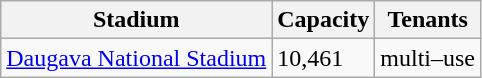<table class="wikitable sortable">
<tr>
<th>Stadium</th>
<th>Capacity</th>
<th>Tenants</th>
</tr>
<tr>
<td><a href='#'>Daugava National Stadium</a></td>
<td>10,461</td>
<td>multi–use</td>
</tr>
</table>
